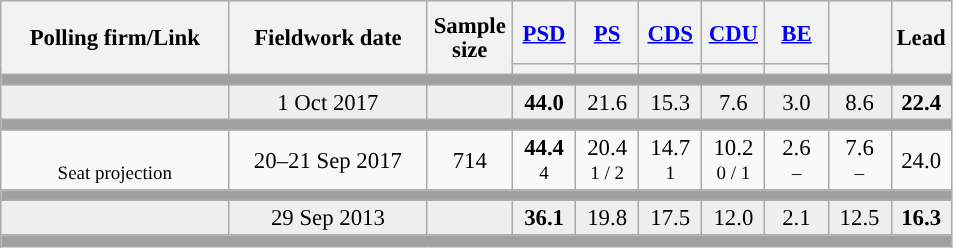<table class="wikitable collapsible sortable" style="text-align:center; font-size:95%; line-height:16px;">
<tr style="height:42px;">
<th style="width:145px;" rowspan="2">Polling firm/Link</th>
<th style="width:125px;" rowspan="2">Fieldwork date</th>
<th class="unsortable" style="width:50px;" rowspan="2">Sample size</th>
<th class="unsortable" style="width:35px;"><a href='#'>PSD</a></th>
<th class="unsortable" style="width:35px;"><a href='#'>PS</a></th>
<th class="unsortable" style="width:35px;"><a href='#'>CDS</a></th>
<th class="unsortable" style="width:35px;"><a href='#'>CDU</a></th>
<th class="unsortable" style="width:35px;"><a href='#'>BE</a></th>
<th class="unsortable" style="width:35px;" rowspan="2"></th>
<th class="unsortable" style="width:30px;" rowspan="2">Lead</th>
</tr>
<tr>
<th class="unsortable" style="color:inherit;background:"></th>
<th class="unsortable" style="color:inherit;background:"></th>
<th class="unsortable" style="color:inherit;background:"></th>
<th class="unsortable" style="color:inherit;background:"></th>
<th class="unsortable" style="color:inherit;background:"></th>
</tr>
<tr>
<td colspan="10" style="background:#A0A0A0"></td>
</tr>
<tr style="background:#EFEFEF;">
<td><strong></strong></td>
<td data-sort-value="2019-10-06">1 Oct 2017</td>
<td></td>
<td><strong>44.0</strong><br></td>
<td>21.6<br></td>
<td>15.3<br></td>
<td>7.6<br></td>
<td>3.0<br></td>
<td>8.6<br></td>
<td style="background:"><strong>22.4</strong></td>
</tr>
<tr>
<td colspan="10" style="background:#A0A0A0"></td>
</tr>
<tr>
<td align="center"><br><small>Seat projection</small></td>
<td align="center">20–21 Sep 2017</td>
<td>714</td>
<td align="center" ><strong>44.4</strong><br><small>4</small></td>
<td align="center">20.4<br><small>1 / 2</small></td>
<td align="center">14.7<br><small>1</small></td>
<td align="center">10.2<br><small>0 / 1</small></td>
<td align="center">2.6<br><small>–</small></td>
<td align="center">7.6<br><small>–</small></td>
<td style="background:">24.0</td>
</tr>
<tr>
<td colspan="10" style="background:#A0A0A0"></td>
</tr>
<tr style="background:#EFEFEF;">
<td><strong></strong></td>
<td data-sort-value="2019-10-06">29 Sep 2013</td>
<td></td>
<td><strong>36.1</strong><br></td>
<td>19.8<br></td>
<td>17.5<br></td>
<td>12.0<br></td>
<td>2.1<br></td>
<td>12.5<br></td>
<td style="background:"><strong>16.3</strong></td>
</tr>
<tr>
<td colspan="10" style="background:#A0A0A0"></td>
</tr>
</table>
